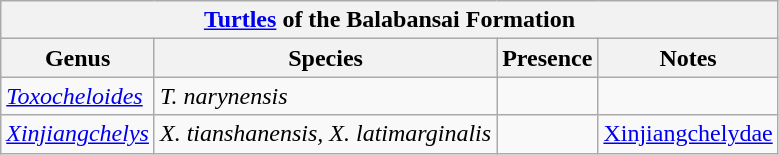<table class="wikitable" align="center">
<tr>
<th colspan="5" align="center"><strong><a href='#'>Turtles</a> of the Balabansai Formation</strong></th>
</tr>
<tr>
<th>Genus</th>
<th>Species</th>
<th>Presence</th>
<th>Notes</th>
</tr>
<tr>
<td><em><a href='#'>Toxocheloides</a></em></td>
<td><em>T. narynensis</em></td>
<td></td>
<td></td>
</tr>
<tr>
<td><em><a href='#'>Xinjiangchelys</a></em></td>
<td><em>X. tianshanensis, X. latimarginalis</em></td>
<td></td>
<td><a href='#'>Xinjiangchelydae</a></td>
</tr>
</table>
